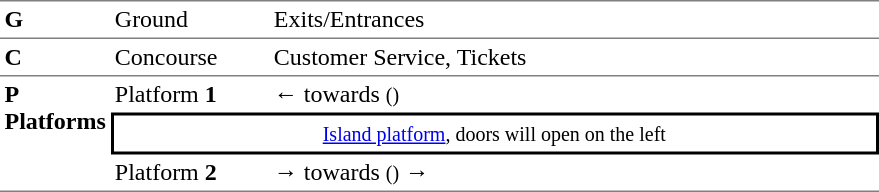<table table border=0 cellspacing=0 cellpadding=3>
<tr>
<td style="border-bottom:solid 1px gray;border-top:solid 1px gray;" width=50 valign=top><strong>G</strong></td>
<td style="border-top:solid 1px gray;border-bottom:solid 1px gray;" width=100 valign=top>Ground</td>
<td style="border-top:solid 1px gray;border-bottom:solid 1px gray;" width=400 valign=top>Exits/Entrances</td>
</tr>
<tr>
<td valign=top><strong>C</strong></td>
<td valign=top>Concourse</td>
<td valign=top>Customer Service, Tickets</td>
</tr>
<tr>
<td style="border-top:solid 1px gray;border-bottom:solid 1px gray;" rowspan=4 valign=top><strong>P<br>Platforms</strong></td>
</tr>
<tr>
<td style="border-top:solid 1px gray;">Platform <span><strong>1</strong></span></td>
<td style="border-top:solid 1px gray;">←  towards  <small>()</small></td>
</tr>
<tr>
<td style="border-bottom:solid 2px black;border-top:solid 2px black;border-right:solid 2px black;border-left:solid 2px black;text-align:center;" colspan=2><small><a href='#'>Island platform</a>, doors will open on the left</small></td>
</tr>
<tr>
<td style="border-bottom:solid 1px gray;">Platform <span><strong>2</strong></span></td>
<td style="border-bottom:solid 1px gray;"><span>→</span>  towards  <small>()</small> →</td>
</tr>
</table>
